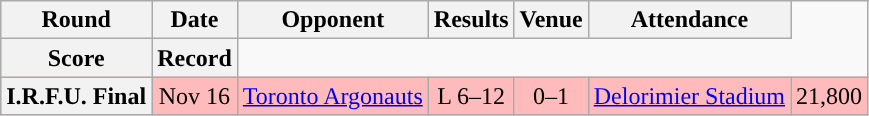<table class="wikitable" style="text-align:center">
<tr>
<th>Round</th>
<th>Date</th>
<th>Opponent</th>
<th>Results</th>
<th>Venue</th>
<th>Attendance</th>
</tr>
<tr>
<th>Score</th>
<th>Record</th>
</tr>
<tr style="background:#ffbbbb">
<th>I.R.F.U. Final</th>
<td>Nov 16</td>
<td><a href='#'>Toronto Argonauts</a></td>
<td>L 6–12</td>
<td>0–1</td>
<td><a href='#'>Delorimier Stadium</a></td>
<td>21,800</td>
</tr>
</table>
